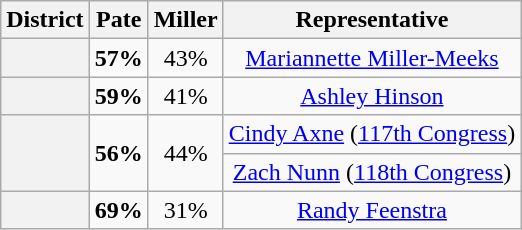<table class=wikitable>
<tr>
<th>District</th>
<th>Pate</th>
<th>Miller</th>
<th>Representative</th>
</tr>
<tr align=center>
<th></th>
<td><strong>57%</strong></td>
<td>43%</td>
<td><a href='#'>Mariannette Miller-Meeks</a></td>
</tr>
<tr align=center>
<th></th>
<td><strong>59%</strong></td>
<td>41%</td>
<td><a href='#'>Ashley Hinson</a></td>
</tr>
<tr align=center>
<th rowspan=2 ></th>
<td rowspan=2><strong>56%</strong></td>
<td rowspan=2>44%</td>
<td><a href='#'>Cindy Axne</a> (<a href='#'>117th Congress</a>)</td>
</tr>
<tr align=center>
<td><a href='#'>Zach Nunn</a> (<a href='#'>118th Congress</a>)</td>
</tr>
<tr align=center>
<th></th>
<td><strong>69%</strong></td>
<td>31%</td>
<td><a href='#'>Randy Feenstra</a></td>
</tr>
</table>
